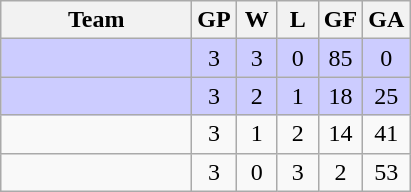<table class="wikitable" style="text-align:center">
<tr>
<th width="120">Team</th>
<th width="20">GP</th>
<th width="20">W</th>
<th width="20">L</th>
<th width="20">GF</th>
<th width="20">GA</th>
</tr>
<tr bgcolor="#ccccff">
<td align=left></td>
<td>3</td>
<td>3</td>
<td>0</td>
<td>85</td>
<td>0</td>
</tr>
<tr bgcolor="ccccff">
<td align=left></td>
<td>3</td>
<td>2</td>
<td>1</td>
<td>18</td>
<td>25</td>
</tr>
<tr>
<td align=left></td>
<td>3</td>
<td>1</td>
<td>2</td>
<td>14</td>
<td>41</td>
</tr>
<tr>
<td align=left></td>
<td>3</td>
<td>0</td>
<td>3</td>
<td>2</td>
<td>53</td>
</tr>
</table>
